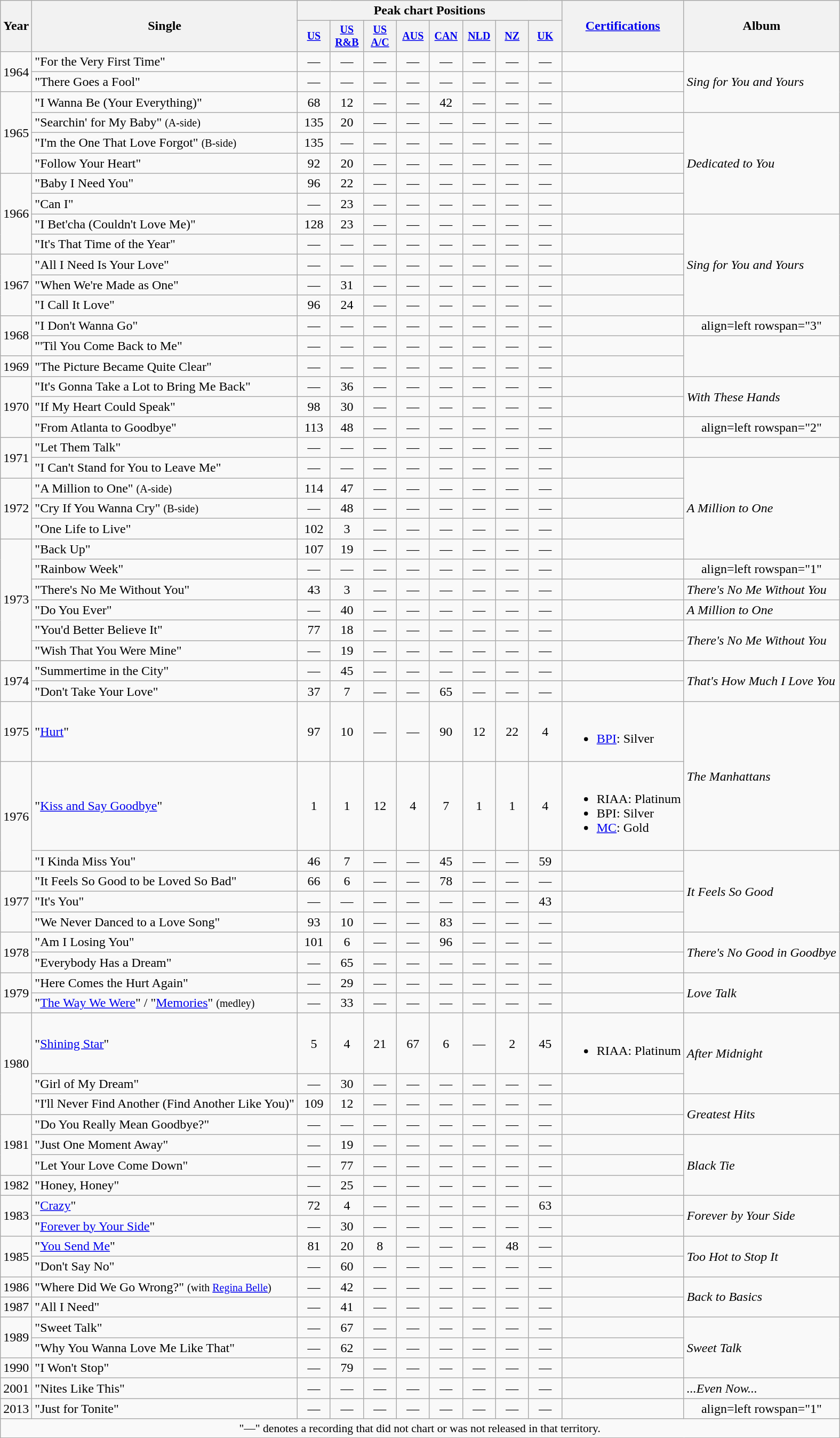<table class="wikitable" style="text-align:center;">
<tr>
<th rowspan="2">Year</th>
<th rowspan="2">Single</th>
<th colspan="8">Peak chart Positions</th>
<th rowspan="2"><a href='#'>Certifications</a></th>
<th rowspan="2">Album</th>
</tr>
<tr style="font-size:smaller;">
<th width="35"><a href='#'>US</a><br></th>
<th width="35"><a href='#'>US<br>R&B</a><br></th>
<th width="35"><a href='#'>US<br>A/C</a><br></th>
<th width="35"><a href='#'>AUS</a><br></th>
<th width="35"><a href='#'>CAN</a><br></th>
<th width="35"><a href='#'>NLD</a><br></th>
<th width="35"><a href='#'>NZ</a> <br></th>
<th width="35"><a href='#'>UK</a><br></th>
</tr>
<tr>
<td rowspan="2">1964</td>
<td style="text-align:left;">"For the Very First Time"</td>
<td>—</td>
<td>—</td>
<td>—</td>
<td>—</td>
<td>—</td>
<td>—</td>
<td>—</td>
<td>—</td>
<td align=left></td>
<td align=left rowspan="3"><em>Sing for You and Yours</em></td>
</tr>
<tr>
<td style="text-align:left;">"There Goes a Fool"</td>
<td>—</td>
<td>—</td>
<td>—</td>
<td>—</td>
<td>—</td>
<td>—</td>
<td>—</td>
<td>—</td>
<td align=left></td>
</tr>
<tr>
<td rowspan="4">1965</td>
<td style="text-align:left;">"I Wanna Be (Your Everything)"</td>
<td>68</td>
<td>12</td>
<td>—</td>
<td>—</td>
<td>42</td>
<td>—</td>
<td>—</td>
<td>—</td>
<td align=left></td>
</tr>
<tr>
<td style="text-align:left;">"Searchin' for My Baby" <small>(A-side)</small></td>
<td>135</td>
<td>20</td>
<td>—</td>
<td>—</td>
<td>—</td>
<td>—</td>
<td>—</td>
<td>—</td>
<td align=left></td>
<td align=left rowspan="5"><em>Dedicated to You</em></td>
</tr>
<tr>
<td style="text-align:left;">"I'm the One That Love Forgot" <small>(B-side)</small></td>
<td>135</td>
<td>—</td>
<td>—</td>
<td>—</td>
<td>—</td>
<td>—</td>
<td>—</td>
<td>—</td>
<td align=left></td>
</tr>
<tr>
<td style="text-align:left;">"Follow Your Heart"</td>
<td>92</td>
<td>20</td>
<td>—</td>
<td>—</td>
<td>—</td>
<td>—</td>
<td>—</td>
<td>—</td>
<td align=left></td>
</tr>
<tr>
<td rowspan="4">1966</td>
<td style="text-align:left;">"Baby I Need You"</td>
<td>96</td>
<td>22</td>
<td>—</td>
<td>—</td>
<td>—</td>
<td>—</td>
<td>—</td>
<td>—</td>
<td align=left></td>
</tr>
<tr>
<td style="text-align:left;">"Can I"</td>
<td>—</td>
<td>23</td>
<td>—</td>
<td>—</td>
<td>—</td>
<td>—</td>
<td>—</td>
<td>—</td>
<td align=left></td>
</tr>
<tr>
<td style="text-align:left;">"I Bet'cha (Couldn't Love Me)"</td>
<td>128</td>
<td>23</td>
<td>—</td>
<td>—</td>
<td>—</td>
<td>—</td>
<td>—</td>
<td>—</td>
<td align=left></td>
<td align=left rowspan="5"><em>Sing for You and Yours</em></td>
</tr>
<tr>
<td style="text-align:left;">"It's That Time of the Year"</td>
<td>—</td>
<td>—</td>
<td>—</td>
<td>—</td>
<td>—</td>
<td>—</td>
<td>—</td>
<td>—</td>
<td align=left></td>
</tr>
<tr>
<td rowspan="3">1967</td>
<td style="text-align:left;">"All I Need Is Your Love"</td>
<td>—</td>
<td>—</td>
<td>—</td>
<td>—</td>
<td>—</td>
<td>—</td>
<td>—</td>
<td>—</td>
<td align=left></td>
</tr>
<tr>
<td style="text-align:left;">"When We're Made as One"</td>
<td>—</td>
<td>31</td>
<td>—</td>
<td>—</td>
<td>—</td>
<td>—</td>
<td>—</td>
<td>—</td>
<td align=left></td>
</tr>
<tr>
<td style="text-align:left;">"I Call It Love"</td>
<td>96</td>
<td>24</td>
<td>—</td>
<td>—</td>
<td>—</td>
<td>—</td>
<td>—</td>
<td>—</td>
<td align=left></td>
</tr>
<tr>
<td rowspan="2">1968</td>
<td style="text-align:left;">"I Don't Wanna Go"</td>
<td>—</td>
<td>—</td>
<td>—</td>
<td>—</td>
<td>—</td>
<td>—</td>
<td>—</td>
<td>—</td>
<td align=left></td>
<td>align=left rowspan="3" </td>
</tr>
<tr>
<td style="text-align:left;">"'Til You Come Back to Me"</td>
<td>—</td>
<td>—</td>
<td>—</td>
<td>—</td>
<td>—</td>
<td>—</td>
<td>—</td>
<td>—</td>
<td align=left></td>
</tr>
<tr>
<td>1969</td>
<td style="text-align:left;">"The Picture Became Quite Clear"</td>
<td>—</td>
<td>—</td>
<td>—</td>
<td>—</td>
<td>—</td>
<td>—</td>
<td>—</td>
<td>—</td>
<td align=left></td>
</tr>
<tr>
<td rowspan="3">1970</td>
<td style="text-align:left;">"It's Gonna Take a Lot to Bring Me Back"</td>
<td>—</td>
<td>36</td>
<td>—</td>
<td>—</td>
<td>—</td>
<td>—</td>
<td>—</td>
<td>—</td>
<td align=left></td>
<td align=left rowspan="2"><em>With These Hands</em></td>
</tr>
<tr>
<td style="text-align:left;">"If My Heart Could Speak"</td>
<td>98</td>
<td>30</td>
<td>—</td>
<td>—</td>
<td>—</td>
<td>—</td>
<td>—</td>
<td>—</td>
<td align=left></td>
</tr>
<tr>
<td style="text-align:left;">"From Atlanta to Goodbye"</td>
<td>113</td>
<td>48</td>
<td>—</td>
<td>—</td>
<td>—</td>
<td>—</td>
<td>—</td>
<td>—</td>
<td align=left></td>
<td>align=left rowspan="2" </td>
</tr>
<tr>
<td rowspan="2">1971</td>
<td style="text-align:left;">"Let Them Talk"</td>
<td>—</td>
<td>—</td>
<td>—</td>
<td>—</td>
<td>—</td>
<td>—</td>
<td>—</td>
<td>—</td>
<td align=left></td>
</tr>
<tr>
<td style="text-align:left;">"I Can't Stand for You to Leave Me"</td>
<td>—</td>
<td>—</td>
<td>—</td>
<td>—</td>
<td>—</td>
<td>—</td>
<td>—</td>
<td>—</td>
<td align=left></td>
<td align=left rowspan="5"><em>A Million to One</em></td>
</tr>
<tr>
<td rowspan="3">1972</td>
<td style="text-align:left;">"A Million to One" <small>(A-side)</small></td>
<td>114</td>
<td>47</td>
<td>—</td>
<td>—</td>
<td>—</td>
<td>—</td>
<td>—</td>
<td>—</td>
<td align=left></td>
</tr>
<tr>
<td style="text-align:left;">"Cry If You Wanna Cry" <small>(B-side)</small></td>
<td>—</td>
<td>48</td>
<td>—</td>
<td>—</td>
<td>—</td>
<td>—</td>
<td>—</td>
<td>—</td>
<td align=left></td>
</tr>
<tr>
<td style="text-align:left;">"One Life to Live"</td>
<td>102</td>
<td>3</td>
<td>—</td>
<td>—</td>
<td>—</td>
<td>—</td>
<td>—</td>
<td>—</td>
<td align=left></td>
</tr>
<tr>
<td rowspan="6">1973</td>
<td style="text-align:left;">"Back Up"</td>
<td>107</td>
<td>19</td>
<td>—</td>
<td>—</td>
<td>—</td>
<td>—</td>
<td>—</td>
<td>—</td>
<td align=left></td>
</tr>
<tr>
<td style="text-align:left;">"Rainbow Week"</td>
<td>—</td>
<td>—</td>
<td>—</td>
<td>—</td>
<td>—</td>
<td>—</td>
<td>—</td>
<td>—</td>
<td align=left></td>
<td>align=left rowspan="1" </td>
</tr>
<tr>
<td style="text-align:left;">"There's No Me Without You"</td>
<td>43</td>
<td>3</td>
<td>—</td>
<td>—</td>
<td>—</td>
<td>—</td>
<td>—</td>
<td>—</td>
<td align=left></td>
<td align=left rowspan="1"><em>There's No Me Without You</em></td>
</tr>
<tr>
<td style="text-align:left;">"Do You Ever"</td>
<td>—</td>
<td>40</td>
<td>—</td>
<td>—</td>
<td>—</td>
<td>—</td>
<td>—</td>
<td>—</td>
<td align=left></td>
<td align=left rowspan="1"><em>A Million to One</em></td>
</tr>
<tr>
<td style="text-align:left;">"You'd Better Believe It"</td>
<td>77</td>
<td>18</td>
<td>—</td>
<td>—</td>
<td>—</td>
<td>—</td>
<td>—</td>
<td>—</td>
<td align=left></td>
<td align=left rowspan="2"><em>There's No Me Without You</em></td>
</tr>
<tr>
<td style="text-align:left;">"Wish That You Were Mine"</td>
<td>—</td>
<td>19</td>
<td>—</td>
<td>—</td>
<td>—</td>
<td>—</td>
<td>—</td>
<td>—</td>
<td align=left></td>
</tr>
<tr>
<td rowspan="2">1974</td>
<td style="text-align:left;">"Summertime in the City"</td>
<td>—</td>
<td>45</td>
<td>—</td>
<td>—</td>
<td>—</td>
<td>—</td>
<td>—</td>
<td>—</td>
<td align=left></td>
<td align=left rowspan="2"><em>That's How Much I Love You</em></td>
</tr>
<tr>
<td style="text-align:left;">"Don't Take Your Love"</td>
<td>37</td>
<td>7</td>
<td>—</td>
<td>—</td>
<td>65</td>
<td>—</td>
<td>—</td>
<td>—</td>
<td align=left></td>
</tr>
<tr>
<td>1975</td>
<td style="text-align:left;">"<a href='#'>Hurt</a>"</td>
<td>97</td>
<td>10</td>
<td>—</td>
<td>—</td>
<td>90</td>
<td>12</td>
<td>22</td>
<td>4</td>
<td align=left><br><ul><li><a href='#'>BPI</a>: Silver</li></ul></td>
<td align=left rowspan="2"><em>The Manhattans</em></td>
</tr>
<tr>
<td rowspan="2">1976</td>
<td style="text-align:left;">"<a href='#'>Kiss and Say Goodbye</a>"</td>
<td>1</td>
<td>1</td>
<td>12</td>
<td>4</td>
<td>7</td>
<td>1</td>
<td>1</td>
<td>4</td>
<td align=left><br><ul><li>RIAA: Platinum</li><li>BPI: Silver</li><li><a href='#'>MC</a>: Gold</li></ul></td>
</tr>
<tr>
<td style="text-align:left;">"I Kinda Miss You"</td>
<td>46</td>
<td>7</td>
<td>—</td>
<td>—</td>
<td>45</td>
<td>—</td>
<td>—</td>
<td>59</td>
<td align=left></td>
<td align=left rowspan="4"><em>It Feels So Good</em></td>
</tr>
<tr>
<td rowspan="3">1977</td>
<td style="text-align:left;">"It Feels So Good to be Loved So Bad"</td>
<td>66</td>
<td>6</td>
<td>—</td>
<td>—</td>
<td>78</td>
<td>—</td>
<td>—</td>
<td>—</td>
<td align=left></td>
</tr>
<tr>
<td style="text-align:left;">"It's You"</td>
<td>—</td>
<td>—</td>
<td>—</td>
<td>—</td>
<td>—</td>
<td>—</td>
<td>—</td>
<td>43</td>
<td align=left></td>
</tr>
<tr>
<td style="text-align:left;">"We Never Danced to a Love Song"</td>
<td>93</td>
<td>10</td>
<td>—</td>
<td>—</td>
<td>83</td>
<td>—</td>
<td>—</td>
<td>—</td>
<td align=left></td>
</tr>
<tr>
<td rowspan="2">1978</td>
<td style="text-align:left;">"Am I Losing You"</td>
<td>101</td>
<td>6</td>
<td>—</td>
<td>—</td>
<td>96</td>
<td>—</td>
<td>—</td>
<td>—</td>
<td align=left></td>
<td align=left rowspan="2"><em>There's No Good in Goodbye</em></td>
</tr>
<tr>
<td style="text-align:left;">"Everybody Has a Dream"</td>
<td>—</td>
<td>65</td>
<td>—</td>
<td>—</td>
<td>—</td>
<td>—</td>
<td>—</td>
<td>—</td>
<td align=left></td>
</tr>
<tr>
<td rowspan="2">1979</td>
<td style="text-align:left;">"Here Comes the Hurt Again"</td>
<td>—</td>
<td>29</td>
<td>—</td>
<td>—</td>
<td>—</td>
<td>—</td>
<td>—</td>
<td>—</td>
<td align=left></td>
<td align=left rowspan="2"><em>Love Talk</em></td>
</tr>
<tr>
<td style="text-align:left;">"<a href='#'>The Way We Were</a>" / "<a href='#'>Memories</a>" <small>(medley)</small></td>
<td>—</td>
<td>33</td>
<td>—</td>
<td>—</td>
<td>—</td>
<td>—</td>
<td>—</td>
<td>—</td>
<td align=left></td>
</tr>
<tr>
<td rowspan="3">1980</td>
<td style="text-align:left;">"<a href='#'>Shining Star</a>"</td>
<td>5</td>
<td>4</td>
<td>21</td>
<td>67</td>
<td>6</td>
<td>—</td>
<td>2</td>
<td>45</td>
<td align=left><br><ul><li>RIAA: Platinum</li></ul></td>
<td align=left rowspan="2"><em>After Midnight</em></td>
</tr>
<tr>
<td style="text-align:left;">"Girl of My Dream"</td>
<td>—</td>
<td>30</td>
<td>—</td>
<td>—</td>
<td>—</td>
<td>—</td>
<td>—</td>
<td>—</td>
<td align=left></td>
</tr>
<tr>
<td style="text-align:left;">"I'll Never Find Another (Find Another Like You)"</td>
<td>109</td>
<td>12</td>
<td>—</td>
<td>—</td>
<td>—</td>
<td>—</td>
<td>—</td>
<td>—</td>
<td align=left></td>
<td align=left rowspan="2"><em>Greatest Hits</em></td>
</tr>
<tr>
<td rowspan="3">1981</td>
<td style="text-align:left;">"Do You Really Mean Goodbye?"</td>
<td>—</td>
<td>—</td>
<td>—</td>
<td>—</td>
<td>—</td>
<td>—</td>
<td>—</td>
<td>—</td>
<td align=left></td>
</tr>
<tr>
<td style="text-align:left;">"Just One Moment Away"</td>
<td>—</td>
<td>19</td>
<td>—</td>
<td>—</td>
<td>—</td>
<td>—</td>
<td>—</td>
<td>—</td>
<td align=left></td>
<td align=left rowspan="3"><em>Black Tie</em></td>
</tr>
<tr>
<td style="text-align:left;">"Let Your Love Come Down"</td>
<td>—</td>
<td>77</td>
<td>—</td>
<td>—</td>
<td>—</td>
<td>—</td>
<td>—</td>
<td>—</td>
<td align=left></td>
</tr>
<tr>
<td rowspan="1">1982</td>
<td style="text-align:left;">"Honey, Honey"</td>
<td>—</td>
<td>25</td>
<td>—</td>
<td>—</td>
<td>—</td>
<td>—</td>
<td>—</td>
<td>—</td>
<td align=left></td>
</tr>
<tr>
<td rowspan="2">1983</td>
<td style="text-align:left;">"<a href='#'>Crazy</a>"</td>
<td>72</td>
<td>4</td>
<td>—</td>
<td>—</td>
<td>—</td>
<td>—</td>
<td>—</td>
<td>63</td>
<td align=left></td>
<td align=left rowspan="2"><em>Forever by Your Side</em></td>
</tr>
<tr>
<td style="text-align:left;">"<a href='#'>Forever by Your Side</a>"</td>
<td>—</td>
<td>30</td>
<td>—</td>
<td>—</td>
<td>—</td>
<td>—</td>
<td>—</td>
<td>—</td>
<td align=left></td>
</tr>
<tr>
<td rowspan="2">1985</td>
<td style="text-align:left;">"<a href='#'>You Send Me</a>"</td>
<td>81</td>
<td>20</td>
<td>8</td>
<td>—</td>
<td>—</td>
<td>—</td>
<td>48</td>
<td>—</td>
<td align=left></td>
<td align=left rowspan="2"><em>Too Hot to Stop It</em></td>
</tr>
<tr>
<td style="text-align:left;">"Don't Say No"</td>
<td>—</td>
<td>60</td>
<td>—</td>
<td>—</td>
<td>—</td>
<td>—</td>
<td>—</td>
<td>—</td>
<td align=left></td>
</tr>
<tr>
<td>1986</td>
<td style="text-align:left;">"Where Did We Go Wrong?" <small>(with <a href='#'>Regina Belle</a>)</small></td>
<td>—</td>
<td>42</td>
<td>—</td>
<td>—</td>
<td>—</td>
<td>—</td>
<td>—</td>
<td>—</td>
<td align=left></td>
<td align=left rowspan="2"><em>Back to Basics</em></td>
</tr>
<tr>
<td>1987</td>
<td style="text-align:left;">"All I Need"</td>
<td>—</td>
<td>41</td>
<td>—</td>
<td>—</td>
<td>—</td>
<td>—</td>
<td>—</td>
<td>—</td>
<td align=left></td>
</tr>
<tr>
<td rowspan="2">1989</td>
<td style="text-align:left;">"Sweet Talk"</td>
<td>—</td>
<td>67</td>
<td>—</td>
<td>—</td>
<td>—</td>
<td>—</td>
<td>—</td>
<td>—</td>
<td align=left></td>
<td align=left rowspan="3"><em>Sweet Talk</em></td>
</tr>
<tr>
<td style="text-align:left;">"Why You Wanna Love Me Like That"</td>
<td>—</td>
<td>62</td>
<td>—</td>
<td>—</td>
<td>—</td>
<td>—</td>
<td>—</td>
<td>—</td>
<td align=left></td>
</tr>
<tr>
<td>1990</td>
<td style="text-align:left;">"I Won't Stop"</td>
<td>—</td>
<td>79</td>
<td>—</td>
<td>—</td>
<td>—</td>
<td>—</td>
<td>—</td>
<td>—</td>
<td align=left></td>
</tr>
<tr>
<td>2001</td>
<td style="text-align:left;">"Nites Like This"</td>
<td>—</td>
<td>—</td>
<td>—</td>
<td>—</td>
<td>—</td>
<td>—</td>
<td>—</td>
<td>—</td>
<td align=left></td>
<td align=left rowspan="1"><em>...Even Now...</em></td>
</tr>
<tr>
<td>2013</td>
<td style="text-align:left;">"Just for Tonite"</td>
<td>—</td>
<td>—</td>
<td>—</td>
<td>—</td>
<td>—</td>
<td>—</td>
<td>—</td>
<td>—</td>
<td align=left></td>
<td>align=left rowspan="1" </td>
</tr>
<tr>
<td colspan="15" style="font-size:90%">"—" denotes a recording that did not chart or was not released in that territory.</td>
</tr>
</table>
